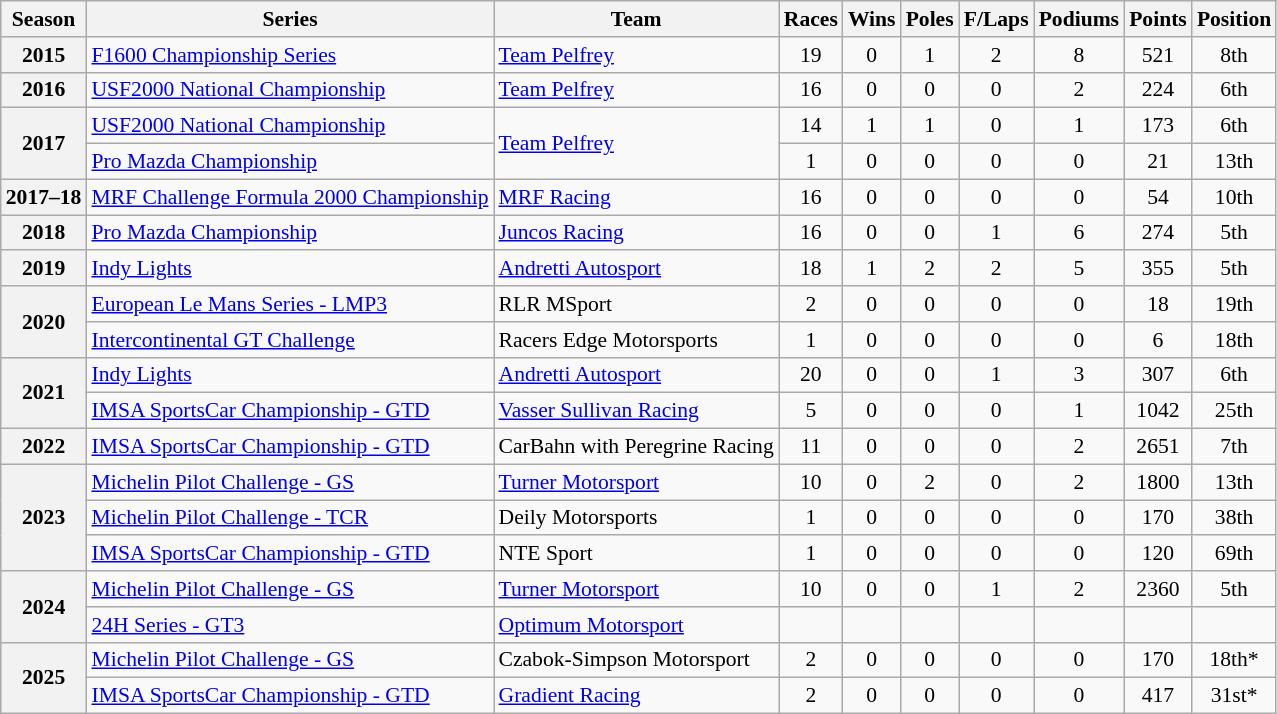<table class="wikitable" style="font-size: 90%; text-align:center">
<tr>
<th>Season</th>
<th>Series</th>
<th>Team</th>
<th>Races</th>
<th>Wins</th>
<th>Poles</th>
<th>F/Laps</th>
<th>Podiums</th>
<th>Points</th>
<th>Position</th>
</tr>
<tr>
<th>2015</th>
<td align=left><a href='#'>F1600 Championship Series</a></td>
<td align=left><a href='#'>Team Pelfrey</a></td>
<td>19</td>
<td>0</td>
<td>1</td>
<td>2</td>
<td>8</td>
<td>521</td>
<td>8th</td>
</tr>
<tr>
<th>2016</th>
<td align=left><a href='#'>USF2000 National Championship</a></td>
<td align=left><a href='#'>Team Pelfrey</a></td>
<td>16</td>
<td>0</td>
<td>0</td>
<td>0</td>
<td>2</td>
<td>224</td>
<td>6th</td>
</tr>
<tr>
<th rowspan=2>2017</th>
<td align=left><a href='#'>USF2000 National Championship</a></td>
<td align=left rowspan=2><a href='#'>Team Pelfrey</a></td>
<td>14</td>
<td>1</td>
<td>1</td>
<td>0</td>
<td>1</td>
<td>173</td>
<td>6th</td>
</tr>
<tr>
<td align=left><a href='#'>Pro Mazda Championship</a></td>
<td>1</td>
<td>0</td>
<td>0</td>
<td>0</td>
<td>0</td>
<td>21</td>
<td>13th</td>
</tr>
<tr>
<th>2017–18</th>
<td align=left><a href='#'>MRF Challenge Formula 2000 Championship</a></td>
<td align=left><a href='#'>MRF Racing</a></td>
<td>16</td>
<td>0</td>
<td>0</td>
<td>0</td>
<td>0</td>
<td>54</td>
<td>10th</td>
</tr>
<tr>
<th>2018</th>
<td align=left><a href='#'>Pro Mazda Championship</a></td>
<td align=left><a href='#'>Juncos Racing</a></td>
<td>16</td>
<td>0</td>
<td>0</td>
<td>1</td>
<td>6</td>
<td>274</td>
<td>5th</td>
</tr>
<tr>
<th>2019</th>
<td align=left><a href='#'>Indy Lights</a></td>
<td align=left><a href='#'>Andretti Autosport</a></td>
<td>18</td>
<td>1</td>
<td>2</td>
<td>2</td>
<td>5</td>
<td>355</td>
<td>5th</td>
</tr>
<tr>
<th rowspan=2>2020</th>
<td align=left><a href='#'>European Le Mans Series - LMP3</a></td>
<td align=left>RLR MSport</td>
<td>2</td>
<td>0</td>
<td>0</td>
<td>0</td>
<td>0</td>
<td>18</td>
<td>19th</td>
</tr>
<tr>
<td align=left><a href='#'>Intercontinental GT Challenge</a></td>
<td align=left>Racers Edge Motorsports</td>
<td>1</td>
<td>0</td>
<td>0</td>
<td>0</td>
<td>0</td>
<td>6</td>
<td>18th</td>
</tr>
<tr>
<th rowspan=2>2021</th>
<td align=left><a href='#'>Indy Lights</a></td>
<td align=left><a href='#'>Andretti Autosport</a></td>
<td>20</td>
<td>0</td>
<td>0</td>
<td>1</td>
<td>3</td>
<td>307</td>
<td>6th</td>
</tr>
<tr>
<td align=left><a href='#'>IMSA SportsCar Championship - GTD</a></td>
<td align=left><a href='#'>Vasser Sullivan Racing</a></td>
<td>5</td>
<td>0</td>
<td>0</td>
<td>0</td>
<td>1</td>
<td>1042</td>
<td>25th</td>
</tr>
<tr>
<th>2022</th>
<td align=left><a href='#'>IMSA SportsCar Championship - GTD</a></td>
<td align=left>CarBahn with Peregrine Racing</td>
<td>11</td>
<td>0</td>
<td>0</td>
<td>0</td>
<td>2</td>
<td>2651</td>
<td>7th</td>
</tr>
<tr>
<th rowspan="3">2023</th>
<td align=left><a href='#'>Michelin Pilot Challenge - GS</a></td>
<td align=left><a href='#'>Turner Motorsport</a></td>
<td>10</td>
<td>0</td>
<td>2</td>
<td>0</td>
<td>2</td>
<td>1800</td>
<td>13th</td>
</tr>
<tr>
<td align=left><a href='#'>Michelin Pilot Challenge - TCR</a></td>
<td align=left>Deily Motorsports</td>
<td>1</td>
<td>0</td>
<td>0</td>
<td>0</td>
<td>0</td>
<td>170</td>
<td>38th</td>
</tr>
<tr>
<td align=left><a href='#'>IMSA SportsCar Championship - GTD</a></td>
<td align=left>NTE Sport</td>
<td>1</td>
<td>0</td>
<td>0</td>
<td>0</td>
<td>0</td>
<td>120</td>
<td>69th</td>
</tr>
<tr>
<th rowspan="2">2024</th>
<td align=left><a href='#'>Michelin Pilot Challenge - GS</a></td>
<td align=left><a href='#'>Turner Motorsport</a></td>
<td>10</td>
<td>0</td>
<td>0</td>
<td>1</td>
<td>2</td>
<td>2360</td>
<td>5th</td>
</tr>
<tr>
<td align=left><a href='#'>24H Series - GT3</a></td>
<td align=left><a href='#'>Optimum Motorsport</a></td>
<td></td>
<td></td>
<td></td>
<td></td>
<td></td>
<td></td>
<td></td>
</tr>
<tr>
<th rowspan="2">2025</th>
<td align=left><a href='#'>Michelin Pilot Challenge - GS</a></td>
<td align=left>Czabok-Simpson Motorsport</td>
<td>2</td>
<td>0</td>
<td>0</td>
<td>0</td>
<td>0</td>
<td>170</td>
<td>18th*</td>
</tr>
<tr>
<td align=left><a href='#'>IMSA SportsCar Championship - GTD</a></td>
<td align=left><a href='#'>Gradient Racing</a></td>
<td>2</td>
<td>0</td>
<td>0</td>
<td>0</td>
<td>0</td>
<td>417</td>
<td>31st*</td>
</tr>
</table>
